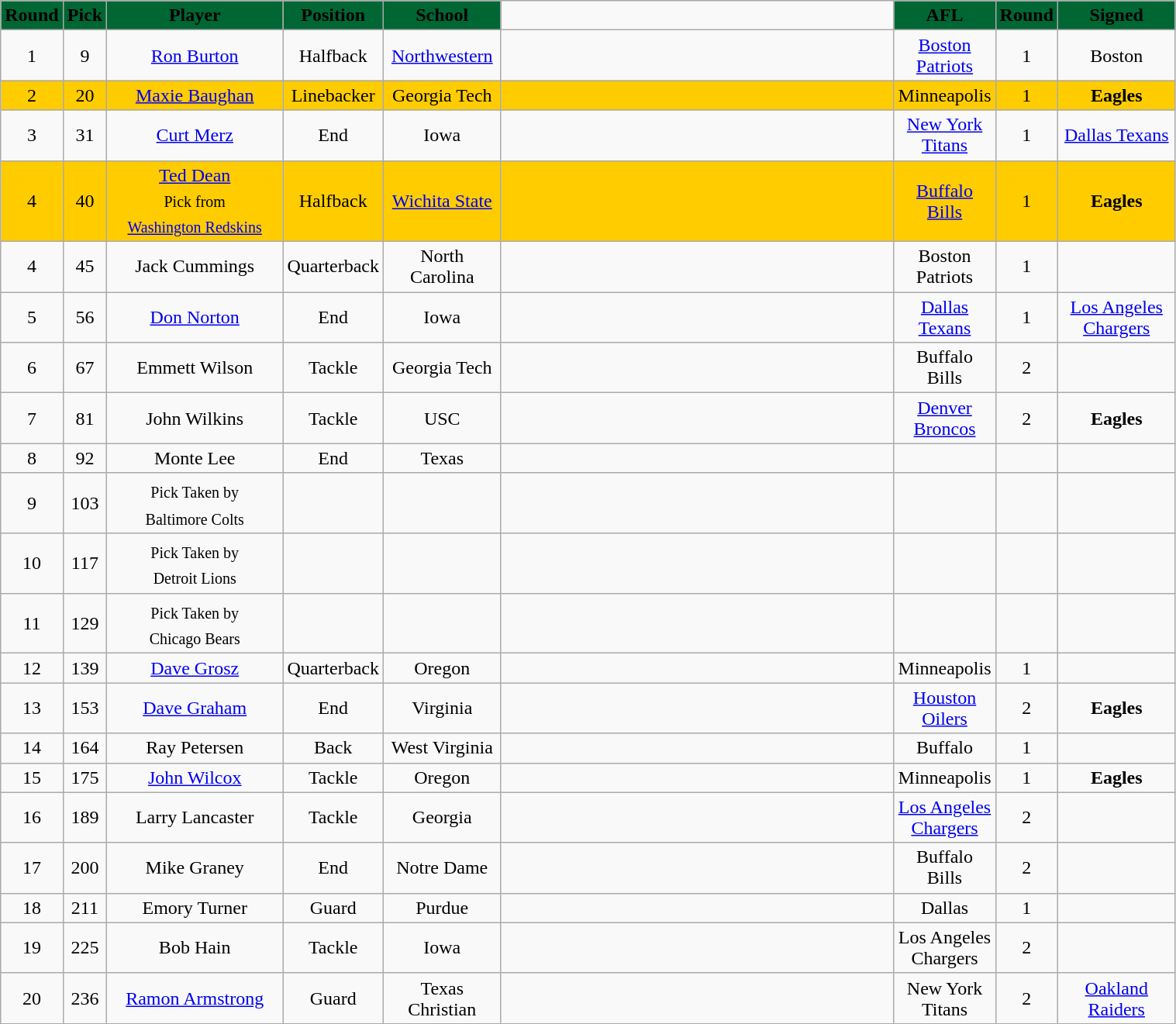<table class="wikitable sortable sortable" style="width:80%">
<tr>
<th style="width:1%; background:#063;"><span>Round </span></th>
<th !  style="width:1%; background:#063;"><span>Pick</span></th>
<th !  style="width:15%; background:#063;"><span>Player</span></th>
<th !  style="width:5%; background:#063;"><span>Position </span></th>
<th !  style="width:10%; background:#063;"><span>School</span></th>
<td></td>
<th !  style="width:5%; background:#063;"><span>AFL</span></th>
<th !  style="width:1%; background:#063;"><span>Round</span></th>
<th !  style="width:10%; background:#063;"><span>Signed</span></th>
</tr>
<tr style="text-align:center;">
<td>1</td>
<td>9</td>
<td><a href='#'>Ron Burton</a></td>
<td>Halfback</td>
<td><a href='#'>Northwestern</a></td>
<td></td>
<td><a href='#'>Boston Patriots</a></td>
<td>1</td>
<td>Boston</td>
</tr>
<tr style="text-align:center; background:#fc0;">
<td>2</td>
<td>20</td>
<td><a href='#'>Maxie Baughan</a></td>
<td>Linebacker</td>
<td>Georgia Tech</td>
<td></td>
<td>Minneapolis</td>
<td>1</td>
<td><strong>Eagles</strong></td>
</tr>
<tr style="text-align:center;">
<td>3</td>
<td>31</td>
<td><a href='#'>Curt Merz</a></td>
<td>End</td>
<td>Iowa</td>
<td></td>
<td><a href='#'>New York Titans</a></td>
<td>1</td>
<td><a href='#'>Dallas Texans</a></td>
</tr>
<tr style="text-align:center; background:#fc0;">
<td>4</td>
<td>40</td>
<td><a href='#'>Ted Dean</a><br><sub>Pick from <br> <a href='#'>Washington Redskins</a></sub></td>
<td>Halfback</td>
<td><a href='#'>Wichita State</a></td>
<td></td>
<td><a href='#'>Buffalo Bills</a></td>
<td>1</td>
<td><strong>Eagles</strong></td>
</tr>
<tr style="text-align:center;">
<td>4</td>
<td>45</td>
<td>Jack Cummings</td>
<td>Quarterback</td>
<td>North Carolina</td>
<td></td>
<td>Boston Patriots</td>
<td>1</td>
<td></td>
</tr>
<tr style="text-align:center;">
<td>5</td>
<td>56</td>
<td><a href='#'>Don Norton</a></td>
<td>End</td>
<td>Iowa</td>
<td></td>
<td><a href='#'>Dallas Texans</a></td>
<td>1</td>
<td><a href='#'>Los Angeles Chargers</a></td>
</tr>
<tr style="text-align:center;">
<td>6</td>
<td>67</td>
<td>Emmett Wilson</td>
<td>Tackle</td>
<td>Georgia Tech</td>
<td></td>
<td>Buffalo Bills</td>
<td>2</td>
<td></td>
</tr>
<tr style="text-align:center;">
<td>7</td>
<td>81</td>
<td>John Wilkins</td>
<td>Tackle</td>
<td>USC</td>
<td></td>
<td><a href='#'>Denver Broncos</a></td>
<td>2</td>
<td><strong>Eagles</strong></td>
</tr>
<tr style="text-align:center;">
<td>8</td>
<td>92</td>
<td>Monte Lee</td>
<td>End</td>
<td>Texas</td>
<td></td>
<td></td>
<td></td>
<td></td>
</tr>
<tr style="text-align:center;">
<td>9</td>
<td>103</td>
<td><sub> Pick Taken by<br> Baltimore Colts </sub></td>
<td></td>
<td></td>
<td></td>
<td></td>
<td></td>
</tr>
<tr style="text-align:center;">
<td>10</td>
<td>117</td>
<td><sub> Pick Taken by<br> Detroit Lions </sub></td>
<td></td>
<td></td>
<td></td>
<td></td>
<td></td>
<td></td>
</tr>
<tr style="text-align:center;">
<td>11</td>
<td>129</td>
<td><sub> Pick Taken by <br> Chicago Bears </sub></td>
<td></td>
<td></td>
<td></td>
<td></td>
<td></td>
<td></td>
</tr>
<tr style="text-align:center;">
<td>12</td>
<td>139</td>
<td><a href='#'>Dave Grosz</a></td>
<td>Quarterback</td>
<td>Oregon</td>
<td></td>
<td>Minneapolis</td>
<td>1</td>
<td></td>
</tr>
<tr align="center"  ||>
<td>13</td>
<td>153</td>
<td><a href='#'>Dave Graham</a></td>
<td>End</td>
<td>Virginia</td>
<td></td>
<td><a href='#'>Houston Oilers</a></td>
<td>2</td>
<td><strong>Eagles</strong></td>
</tr>
<tr style="text-align:center;">
<td>14</td>
<td>164</td>
<td>Ray Petersen</td>
<td>Back</td>
<td>West Virginia</td>
<td></td>
<td>Buffalo</td>
<td>1</td>
<td></td>
</tr>
<tr style="text-align:center;">
<td>15</td>
<td>175</td>
<td><a href='#'>John Wilcox</a></td>
<td>Tackle</td>
<td>Oregon</td>
<td></td>
<td>Minneapolis</td>
<td>1</td>
<td><strong>Eagles</strong></td>
</tr>
<tr style="text-align:center;">
<td>16</td>
<td>189</td>
<td>Larry Lancaster</td>
<td>Tackle</td>
<td>Georgia</td>
<td></td>
<td><a href='#'>Los Angeles Chargers</a></td>
<td>2</td>
<td></td>
</tr>
<tr style="text-align:center;">
<td>17</td>
<td>200</td>
<td>Mike Graney</td>
<td>End</td>
<td>Notre Dame</td>
<td></td>
<td>Buffalo Bills</td>
<td>2</td>
<td></td>
</tr>
<tr style="text-align:center;">
<td>18</td>
<td>211</td>
<td>Emory Turner</td>
<td>Guard</td>
<td>Purdue</td>
<td></td>
<td>Dallas</td>
<td>1</td>
<td></td>
</tr>
<tr style="text-align:center;">
<td>19</td>
<td>225</td>
<td>Bob Hain</td>
<td>Tackle</td>
<td>Iowa</td>
<td></td>
<td>Los Angeles Chargers</td>
<td>2</td>
<td></td>
</tr>
<tr style="text-align:center;">
<td>20</td>
<td>236</td>
<td><a href='#'>Ramon Armstrong</a></td>
<td>Guard</td>
<td>Texas Christian</td>
<td></td>
<td>New York Titans</td>
<td>2</td>
<td><a href='#'>Oakland Raiders</a></td>
</tr>
</table>
